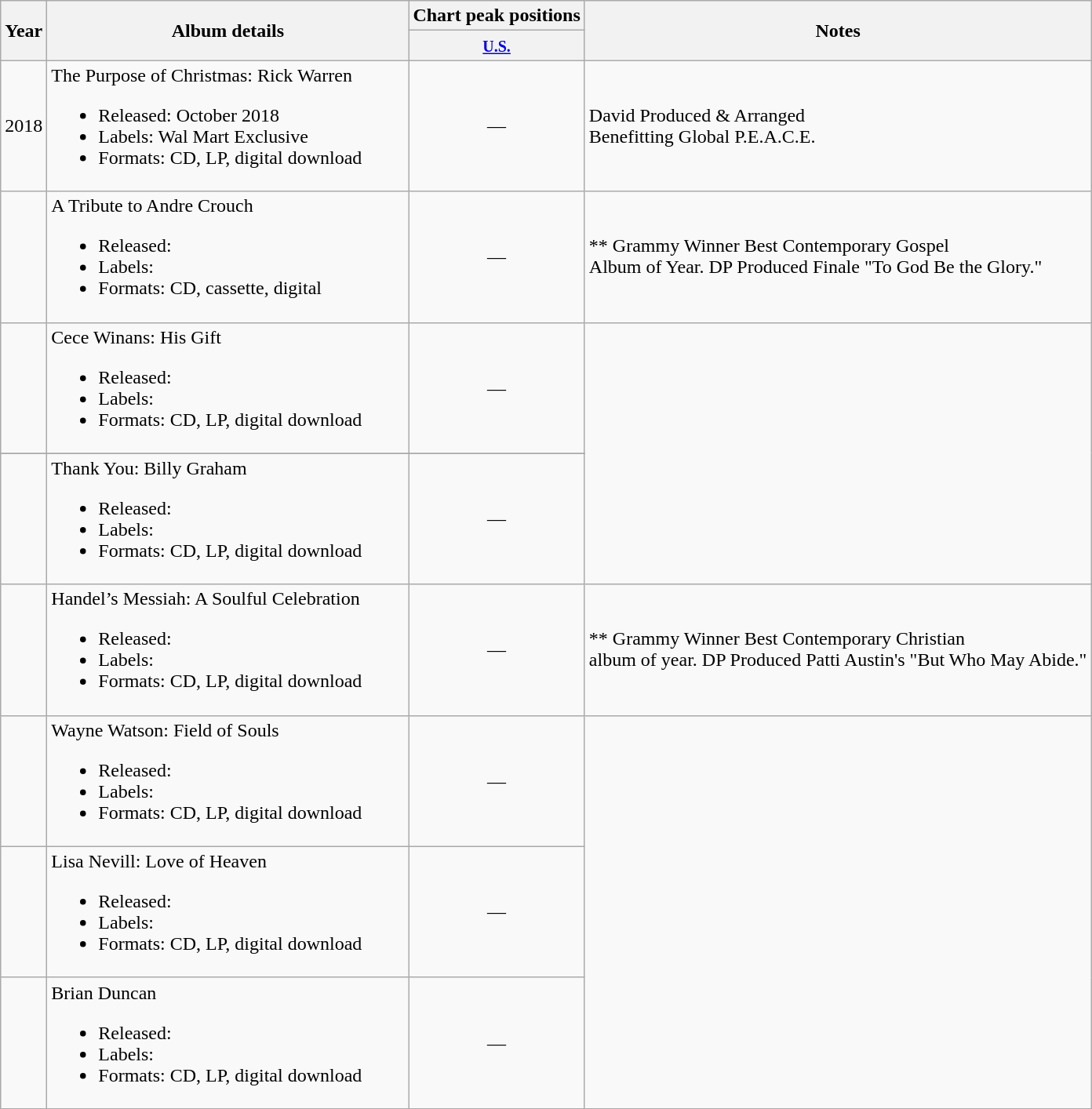<table class="wikitable" border="1">
<tr>
<th rowspan="2">Year</th>
<th rowspan="2" width="300">Album details</th>
<th colspan="1">Chart peak positions</th>
<th rowspan="2">Notes</th>
</tr>
<tr>
<th><small><a href='#'>U.S.</a></small></th>
</tr>
<tr>
<td>2018</td>
<td>The Purpose of Christmas: Rick Warren<br><ul><li>Released: October 2018</li><li>Labels: Wal Mart Exclusive</li><li>Formats: CD, LP, digital download</li></ul></td>
<td align="center">—</td>
<td align="left">David Produced & Arranged<br>Benefitting Global P.E.A.C.E.</td>
</tr>
<tr>
<td></td>
<td>A Tribute to Andre Crouch<br><ul><li>Released:</li><li>Labels:</li><li>Formats: CD, cassette, digital</li></ul></td>
<td align="center">—</td>
<td align="left">** Grammy Winner Best Contemporary Gospel<br>Album of Year. DP Produced Finale "To God Be the Glory."</td>
</tr>
<tr>
<td></td>
<td>Cece Winans: His Gift<br><ul><li>Released:</li><li>Labels:</li><li>Formats: CD, LP, digital download</li></ul></td>
<td align="center">—</td>
</tr>
<tr>
</tr>
<tr>
<td></td>
<td>Thank You: Billy Graham<br><ul><li>Released:</li><li>Labels:</li><li>Formats: CD, LP, digital download</li></ul></td>
<td align="center">—</td>
</tr>
<tr>
<td></td>
<td>Handel’s Messiah: A Soulful Celebration<br><ul><li>Released:</li><li>Labels:</li><li>Formats: CD, LP, digital download</li></ul></td>
<td align="center">—</td>
<td align="left">** Grammy Winner Best Contemporary Christian<br>album of year. DP Produced Patti Austin's "But Who May Abide."</td>
</tr>
<tr>
<td></td>
<td>Wayne Watson: Field of Souls<br><ul><li>Released:</li><li>Labels:</li><li>Formats: CD, LP, digital download</li></ul></td>
<td align="center">—</td>
</tr>
<tr>
<td></td>
<td>Lisa Nevill: Love of Heaven<br><ul><li>Released:</li><li>Labels:</li><li>Formats: CD, LP, digital download</li></ul></td>
<td align="center">—</td>
</tr>
<tr>
<td></td>
<td>Brian Duncan<br><ul><li>Released:</li><li>Labels:</li><li>Formats: CD, LP, digital download</li></ul></td>
<td align="center">—</td>
</tr>
<tr>
</tr>
</table>
